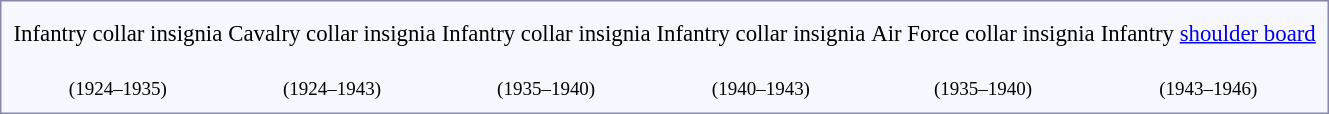<table style="border:1px solid #8888aa; background-color:#f7f8ff; padding:5px; font-size:95%; margin: 12px 12px 12px 0px;">
<tr align="center">
<td></td>
<td></td>
<td></td>
<td></td>
<td></td>
<td></td>
</tr>
<tr align="center">
<td>Infantry collar insignia<br><br><small>(1924–1935)</small></td>
<td>Cavalry collar insignia<br><br><small>(1924–1943)</small></td>
<td>Infantry collar insignia<br><br><small>(1935–1940)</small></td>
<td>Infantry collar insignia<br><br><small>(1940–1943)</small></td>
<td>Air Force collar insignia <br><br><small>(1935–1940)</small></td>
<td>Infantry <a href='#'>shoulder board</a> <br><br><small>(1943–1946)</small></td>
</tr>
</table>
